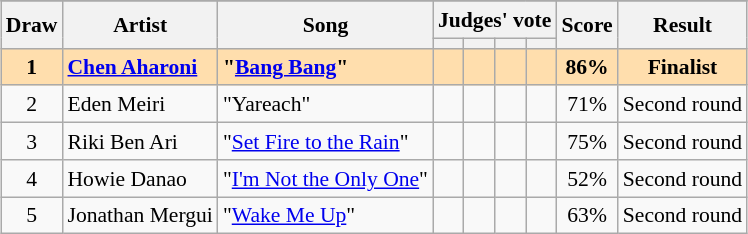<table class="sortable wikitable" style="margin: 1em auto 1em auto; text-align:center; font-size:90%; line-height:18px;">
<tr>
</tr>
<tr>
<th rowspan="2">Draw</th>
<th rowspan="2">Artist</th>
<th rowspan="2">Song</th>
<th colspan="4" class="unsortable">Judges' vote</th>
<th rowspan="2">Score</th>
<th rowspan="2">Result</th>
</tr>
<tr>
<th class="unsortable"></th>
<th class="unsortable"></th>
<th class="unsortable"></th>
<th class="unsortable"></th>
</tr>
<tr style="font-weight:bold; background:#FFDEAD;">
<td>1</td>
<td align="left"><a href='#'>Chen Aharoni</a></td>
<td align="left">"<a href='#'>Bang Bang</a>"</td>
<td></td>
<td></td>
<td></td>
<td></td>
<td>86%</td>
<td>Finalist</td>
</tr>
<tr>
<td>2</td>
<td align="left">Eden Meiri</td>
<td align="left">"Yareach"</td>
<td></td>
<td></td>
<td></td>
<td></td>
<td>71%</td>
<td>Second round</td>
</tr>
<tr>
<td>3</td>
<td align="left">Riki Ben Ari</td>
<td align="left">"<a href='#'>Set Fire to the Rain</a>"</td>
<td></td>
<td></td>
<td></td>
<td></td>
<td>75%</td>
<td>Second round</td>
</tr>
<tr>
<td>4</td>
<td align="left">Howie Danao</td>
<td align="left">"<a href='#'>I'm Not the Only One</a>"</td>
<td></td>
<td></td>
<td></td>
<td></td>
<td>52%</td>
<td>Second round</td>
</tr>
<tr>
<td>5</td>
<td align="left">Jonathan Mergui</td>
<td align="left">"<a href='#'>Wake Me Up</a>"</td>
<td></td>
<td></td>
<td></td>
<td></td>
<td>63%</td>
<td>Second round</td>
</tr>
</table>
